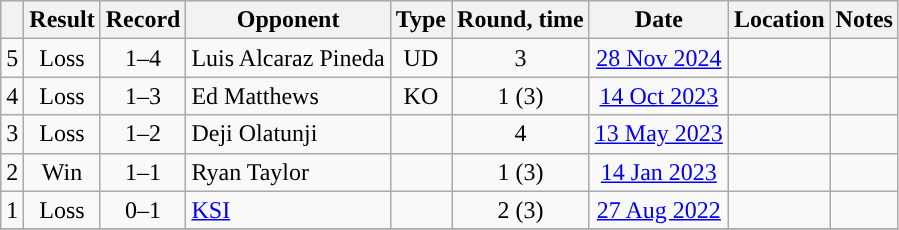<table class="wikitable" style="text-align:center">
<tr>
<th></th>
<th>Result</th>
<th>Record</th>
<th>Opponent</th>
<th>Type</th>
<th>Round, time</th>
<th>Date</th>
<th>Location</th>
<th>Notes</th>
</tr>
<tr>
<td>5</td>
<td>Loss</td>
<td>1–4</td>
<td style="text-align:left;">Luis Alcaraz Pineda</td>
<td>UD</td>
<td>3</td>
<td><a href='#'>28 Nov 2024</a></td>
<td style="text-align:left;"></td>
<td style="text-align:left;"></td>
</tr>
<tr>
<td>4</td>
<td>Loss</td>
<td>1–3</td>
<td style="text-align:left;">Ed Matthews</td>
<td>KO</td>
<td>1 (3)  </td>
<td><a href='#'>14 Oct 2023</a></td>
<td style="text-align:left;"></td>
<td style="text-align:left;"></td>
</tr>
<tr>
<td>3</td>
<td>Loss</td>
<td>1–2</td>
<td style="text-align:left;">Deji Olatunji</td>
<td></td>
<td>4</td>
<td><a href='#'>13 May 2023</a></td>
<td style="text-align:left;"></td>
<td style="text-align:left;"></td>
</tr>
<tr>
<td>2</td>
<td>Win</td>
<td>1–1</td>
<td style="text-align:left;">Ryan Taylor</td>
<td></td>
<td>1 (3)  </td>
<td><a href='#'>14 Jan 2023</a></td>
<td style="text-align:left;"></td>
<td style="text-align:left;"></td>
</tr>
<tr>
<td>1</td>
<td>Loss</td>
<td>0–1</td>
<td style="text-align:left;"><a href='#'>KSI</a></td>
<td></td>
<td>2 (3)  </td>
<td><a href='#'>27 Aug 2022</a></td>
<td style="text-align:left;"></td>
<td style="text-align:left;"></td>
</tr>
<tr>
</tr>
</table>
